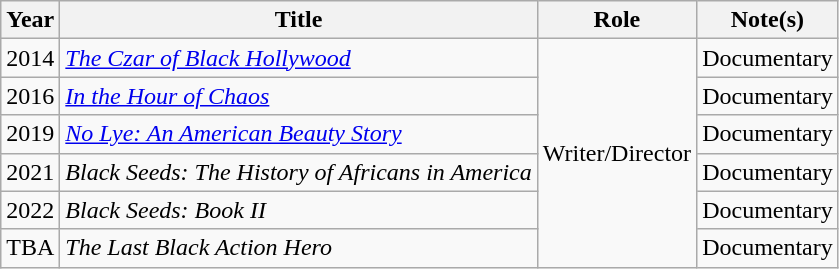<table class="wikitable sortable">
<tr>
<th>Year</th>
<th>Title</th>
<th>Role</th>
<th>Note(s)</th>
</tr>
<tr>
<td>2014</td>
<td><em><a href='#'>The Czar of Black Hollywood</a></em></td>
<td rowspan="6">Writer/Director</td>
<td>Documentary</td>
</tr>
<tr>
<td>2016</td>
<td><em><a href='#'>In the Hour of Chaos</a></em></td>
<td>Documentary</td>
</tr>
<tr>
<td>2019</td>
<td><em><a href='#'>No Lye: An American Beauty Story</a></em></td>
<td>Documentary</td>
</tr>
<tr>
<td>2021</td>
<td><em>Black Seeds: The History of Africans in America</em></td>
<td>Documentary</td>
</tr>
<tr>
<td>2022</td>
<td><em>Black Seeds: Book II</em></td>
<td>Documentary</td>
</tr>
<tr>
<td>TBA</td>
<td><em>The Last Black Action Hero</em></td>
<td>Documentary</td>
</tr>
</table>
